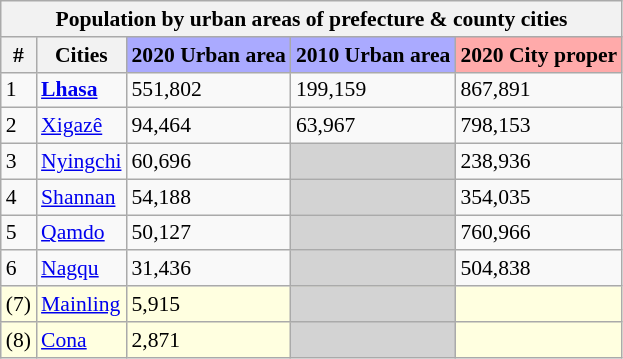<table class="wikitable sortable collapsible" style="font-size:90%;">
<tr>
<th colspan=5>Population by urban areas of prefecture & county cities</th>
</tr>
<tr>
<th>#</th>
<th>Cities</th>
<th style="background-color: #aaaaff;">2020 Urban area</th>
<th style="background-color: #aaaaff;">2010 Urban area</th>
<th style="background-color: #ffaaaa;">2020 City proper</th>
</tr>
<tr>
<td>1</td>
<td><strong><a href='#'>Lhasa</a></strong></td>
<td>551,802</td>
<td>199,159</td>
<td>867,891</td>
</tr>
<tr>
<td>2</td>
<td><a href='#'>Xigazê</a></td>
<td>94,464</td>
<td>63,967</td>
<td>798,153</td>
</tr>
<tr>
<td>3</td>
<td><a href='#'>Nyingchi</a></td>
<td>60,696</td>
<td bgcolor="lightgrey"></td>
<td>238,936</td>
</tr>
<tr>
<td>4</td>
<td><a href='#'>Shannan</a></td>
<td>54,188</td>
<td bgcolor="lightgrey"></td>
<td>354,035</td>
</tr>
<tr>
<td>5</td>
<td><a href='#'>Qamdo</a></td>
<td>50,127</td>
<td bgcolor="lightgrey"></td>
<td>760,966</td>
</tr>
<tr>
<td>6</td>
<td><a href='#'>Nagqu</a></td>
<td>31,436</td>
<td bgcolor="lightgrey"></td>
<td>504,838</td>
</tr>
<tr bgcolor="lightyellow">
<td>(7)</td>
<td><a href='#'>Mainling</a></td>
<td>5,915</td>
<td bgcolor="lightgrey"></td>
<td></td>
</tr>
<tr bgcolor="lightyellow">
<td>(8)</td>
<td><a href='#'>Cona</a></td>
<td>2,871</td>
<td bgcolor="lightgrey"></td>
<td></td>
</tr>
</table>
